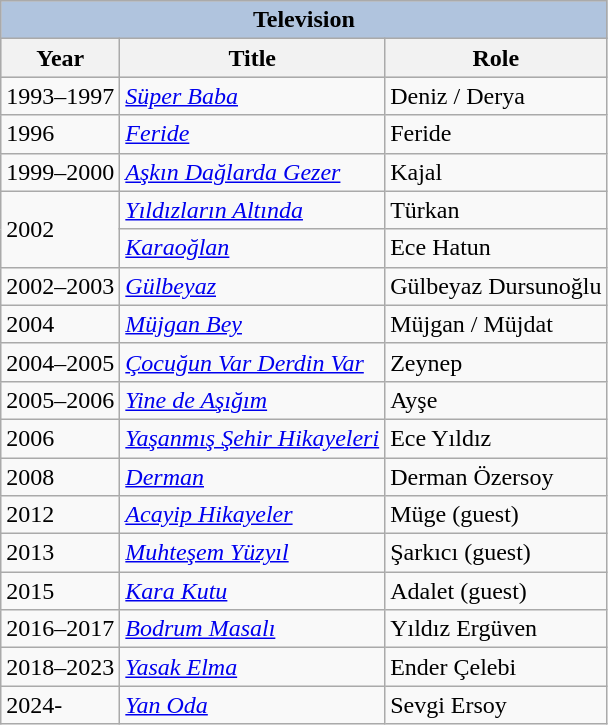<table class="wikitable plainrowheaders sortable" style="margin-right: 0; font-size: 100%;">
<tr bgcolor="#CCCCCC" align="center">
<th colspan="3" style="background: LightSteelBlue;">Television</th>
</tr>
<tr bgcolor="#CCCCCC" align="center">
<th>Year</th>
<th>Title</th>
<th>Role</th>
</tr>
<tr>
<td>1993–1997</td>
<td><em><a href='#'>Süper Baba</a></em></td>
<td>Deniz / Derya</td>
</tr>
<tr>
<td>1996</td>
<td><em><a href='#'>Feride</a></em></td>
<td>Feride</td>
</tr>
<tr>
<td>1999–2000</td>
<td><em><a href='#'>Aşkın Dağlarda Gezer</a></em></td>
<td>Kajal</td>
</tr>
<tr>
<td rowspan="2">2002</td>
<td><em><a href='#'>Yıldızların Altında</a></em></td>
<td>Türkan</td>
</tr>
<tr>
<td><em><a href='#'>Karaoğlan</a></em></td>
<td>Ece Hatun</td>
</tr>
<tr>
<td>2002–2003</td>
<td><em><a href='#'>Gülbeyaz</a></em></td>
<td>Gülbeyaz Dursunoğlu</td>
</tr>
<tr>
<td>2004</td>
<td><em><a href='#'>Müjgan Bey</a></em></td>
<td>Müjgan / Müjdat</td>
</tr>
<tr>
<td>2004–2005</td>
<td><em><a href='#'>Çocuğun Var Derdin Var</a></em></td>
<td>Zeynep</td>
</tr>
<tr>
<td>2005–2006</td>
<td><em><a href='#'>Yine de Aşığım</a></em></td>
<td>Ayşe</td>
</tr>
<tr>
<td>2006</td>
<td><em><a href='#'>Yaşanmış Şehir Hikayeleri</a></em></td>
<td>Ece Yıldız</td>
</tr>
<tr>
<td>2008</td>
<td><em><a href='#'>Derman</a></em></td>
<td>Derman Özersoy</td>
</tr>
<tr>
<td>2012</td>
<td><em><a href='#'>Acayip Hikayeler</a></em></td>
<td>Müge (guest)</td>
</tr>
<tr>
<td>2013</td>
<td><em><a href='#'>Muhteşem Yüzyıl</a></em></td>
<td>Şarkıcı (guest)</td>
</tr>
<tr>
<td>2015</td>
<td><em><a href='#'>Kara Kutu</a></em></td>
<td>Adalet (guest)</td>
</tr>
<tr>
<td>2016–2017</td>
<td><em><a href='#'>Bodrum Masalı</a></em></td>
<td>Yıldız Ergüven</td>
</tr>
<tr>
<td>2018–2023</td>
<td><em><a href='#'>Yasak Elma</a></em></td>
<td>Ender Çelebi</td>
</tr>
<tr>
<td>2024-</td>
<td><em><a href='#'>Yan Oda</a></em></td>
<td>Sevgi Ersoy</td>
</tr>
</table>
